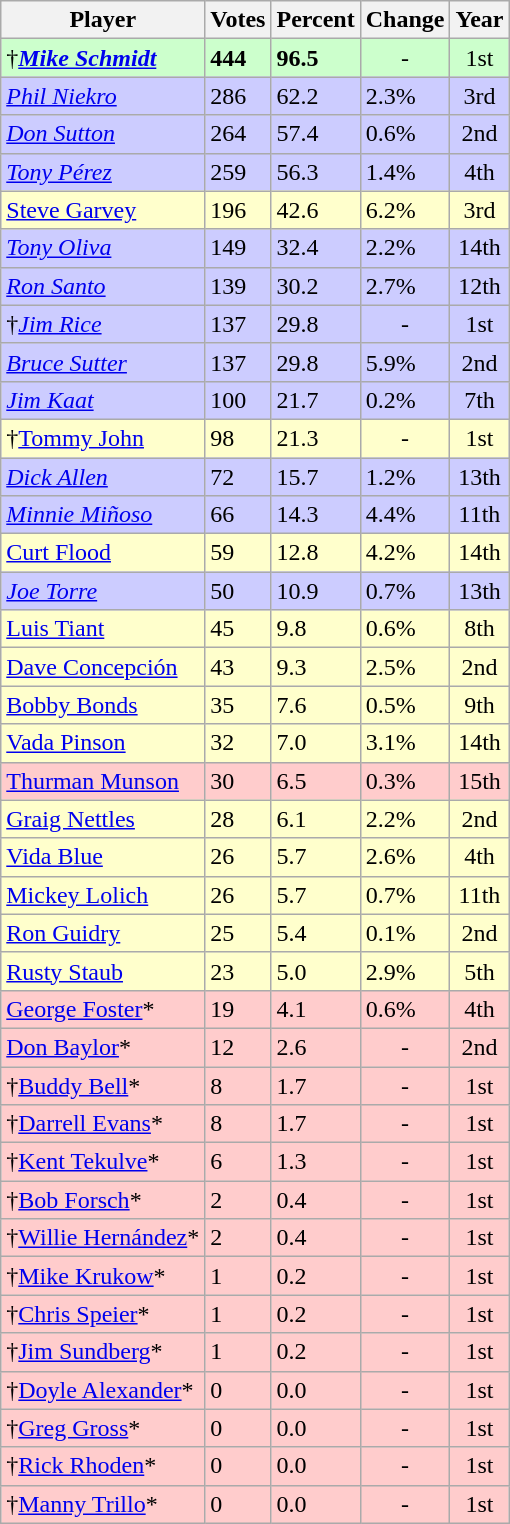<table class="wikitable sortable">
<tr>
<th>Player</th>
<th>Votes</th>
<th>Percent</th>
<th>Change</th>
<th>Year</th>
</tr>
<tr bgcolor="#ccffcc">
<td>†<strong><em><a href='#'>Mike Schmidt</a></em></strong></td>
<td><strong>444</strong></td>
<td><strong>96.5</strong></td>
<td align=center>-</td>
<td align="center">1st</td>
</tr>
<tr bgcolor="#ccccff">
<td><em><a href='#'>Phil Niekro</a></em></td>
<td>286</td>
<td>62.2</td>
<td align="left"> 2.3%</td>
<td align="center">3rd</td>
</tr>
<tr bgcolor="#ccccff">
<td><em><a href='#'>Don Sutton</a></em></td>
<td>264</td>
<td>57.4</td>
<td align="left"> 0.6%</td>
<td align="center">2nd</td>
</tr>
<tr bgcolor="#ccccff">
<td><em><a href='#'>Tony Pérez</a></em></td>
<td>259</td>
<td>56.3</td>
<td align="left"> 1.4%</td>
<td align="center">4th</td>
</tr>
<tr bgcolor="#ffffcc">
<td><a href='#'>Steve Garvey</a></td>
<td>196</td>
<td>42.6</td>
<td align="left"> 6.2%</td>
<td align="center">3rd</td>
</tr>
<tr bgcolor="#ccccff">
<td><em><a href='#'>Tony Oliva</a></em></td>
<td>149</td>
<td>32.4</td>
<td align="left"> 2.2%</td>
<td align="center">14th</td>
</tr>
<tr bgcolor="#ccccff">
<td><em><a href='#'>Ron Santo</a></em></td>
<td>139</td>
<td>30.2</td>
<td align="left"> 2.7%</td>
<td align="center">12th</td>
</tr>
<tr bgcolor="#ccccff">
<td>†<em><a href='#'>Jim Rice</a></em></td>
<td>137</td>
<td>29.8</td>
<td align=center>-</td>
<td align="center">1st</td>
</tr>
<tr bgcolor="#ccccff">
<td><em><a href='#'>Bruce Sutter</a></em></td>
<td>137</td>
<td>29.8</td>
<td align="left"> 5.9%</td>
<td align="center">2nd</td>
</tr>
<tr bgcolor="#ccccff">
<td><em><a href='#'>Jim Kaat</a></em></td>
<td>100</td>
<td>21.7</td>
<td align="left"> 0.2%</td>
<td align="center">7th</td>
</tr>
<tr bgcolor="#ffffcc">
<td>†<a href='#'>Tommy John</a></td>
<td>98</td>
<td>21.3</td>
<td align=center>-</td>
<td align="center">1st</td>
</tr>
<tr bgcolor="#ccccff">
<td><em><a href='#'>Dick Allen</a></em></td>
<td>72</td>
<td>15.7</td>
<td align="left"> 1.2%</td>
<td align="center">13th</td>
</tr>
<tr bgcolor="#ccccff">
<td><em><a href='#'>Minnie Miñoso</a></em></td>
<td>66</td>
<td>14.3</td>
<td align="left"> 4.4%</td>
<td align="center">11th</td>
</tr>
<tr bgcolor="#ffffcc">
<td><a href='#'>Curt Flood</a></td>
<td>59</td>
<td>12.8</td>
<td align="left"> 4.2%</td>
<td align="center">14th</td>
</tr>
<tr bgcolor="#ccccff">
<td><em><a href='#'>Joe Torre</a></em></td>
<td>50</td>
<td>10.9</td>
<td align="left"> 0.7%</td>
<td align="center">13th</td>
</tr>
<tr bgcolor="#ffffcc">
<td><a href='#'>Luis Tiant</a></td>
<td>45</td>
<td>9.8</td>
<td align="left"> 0.6%</td>
<td align="center">8th</td>
</tr>
<tr bgcolor="#ffffcc">
<td><a href='#'>Dave Concepción</a></td>
<td>43</td>
<td>9.3</td>
<td align="left"> 2.5%</td>
<td align="center">2nd</td>
</tr>
<tr bgcolor="#ffffcc">
<td><a href='#'>Bobby Bonds</a></td>
<td>35</td>
<td>7.6</td>
<td align="left"> 0.5%</td>
<td align="center">9th</td>
</tr>
<tr bgcolor="#ffffcc">
<td><a href='#'>Vada Pinson</a></td>
<td>32</td>
<td>7.0</td>
<td align="left"> 3.1%</td>
<td align="center">14th</td>
</tr>
<tr bgcolor="#ffcccc">
<td><a href='#'>Thurman Munson</a></td>
<td>30</td>
<td>6.5</td>
<td align="left"> 0.3%</td>
<td align="center">15th</td>
</tr>
<tr bgcolor="#ffffcc">
<td><a href='#'>Graig Nettles</a></td>
<td>28</td>
<td>6.1</td>
<td align="left"> 2.2%</td>
<td align="center">2nd</td>
</tr>
<tr bgcolor="#ffffcc">
<td><a href='#'>Vida Blue</a></td>
<td>26</td>
<td>5.7</td>
<td align="left"> 2.6%</td>
<td align="center">4th</td>
</tr>
<tr bgcolor="#ffffcc">
<td><a href='#'>Mickey Lolich</a></td>
<td>26</td>
<td>5.7</td>
<td align="left"> 0.7%</td>
<td align="center">11th</td>
</tr>
<tr bgcolor="#ffffcc">
<td><a href='#'>Ron Guidry</a></td>
<td>25</td>
<td>5.4</td>
<td align="left"> 0.1%</td>
<td align="center">2nd</td>
</tr>
<tr bgcolor="#ffffcc">
<td><a href='#'>Rusty Staub</a></td>
<td>23</td>
<td>5.0</td>
<td align="left"> 2.9%</td>
<td align="center">5th</td>
</tr>
<tr bgcolor="#ffcccc">
<td><a href='#'>George Foster</a>*</td>
<td>19</td>
<td>4.1</td>
<td align="left"> 0.6%</td>
<td align="center">4th</td>
</tr>
<tr bgcolor="#ffcccc">
<td><a href='#'>Don Baylor</a>*</td>
<td>12</td>
<td>2.6</td>
<td align=center>-</td>
<td align="center">2nd</td>
</tr>
<tr bgcolor="#ffcccc">
<td>†<a href='#'>Buddy Bell</a>*</td>
<td>8</td>
<td>1.7</td>
<td align=center>-</td>
<td align="center">1st</td>
</tr>
<tr bgcolor="#ffcccc">
<td>†<a href='#'>Darrell Evans</a>*</td>
<td>8</td>
<td>1.7</td>
<td align=center>-</td>
<td align="center">1st</td>
</tr>
<tr bgcolor="#ffcccc">
<td>†<a href='#'>Kent Tekulve</a>*</td>
<td>6</td>
<td>1.3</td>
<td align=center>-</td>
<td align="center">1st</td>
</tr>
<tr bgcolor="#ffcccc">
<td>†<a href='#'>Bob Forsch</a>*</td>
<td>2</td>
<td>0.4</td>
<td align=center>-</td>
<td align="center">1st</td>
</tr>
<tr bgcolor="#ffcccc">
<td>†<a href='#'>Willie Hernández</a>*</td>
<td>2</td>
<td>0.4</td>
<td align=center>-</td>
<td align="center">1st</td>
</tr>
<tr bgcolor="#ffcccc">
<td>†<a href='#'>Mike Krukow</a>*</td>
<td>1</td>
<td>0.2</td>
<td align=center>-</td>
<td align="center">1st</td>
</tr>
<tr bgcolor="#ffcccc">
<td>†<a href='#'>Chris Speier</a>*</td>
<td>1</td>
<td>0.2</td>
<td align=center>-</td>
<td align="center">1st</td>
</tr>
<tr bgcolor="#ffcccc">
<td>†<a href='#'>Jim Sundberg</a>*</td>
<td>1</td>
<td>0.2</td>
<td align=center>-</td>
<td align="center">1st</td>
</tr>
<tr bgcolor="#ffcccc">
<td>†<a href='#'>Doyle Alexander</a>*</td>
<td>0</td>
<td>0.0</td>
<td align=center>-</td>
<td align="center">1st</td>
</tr>
<tr bgcolor="#ffcccc">
<td>†<a href='#'>Greg Gross</a>*</td>
<td>0</td>
<td>0.0</td>
<td align=center>-</td>
<td align="center">1st</td>
</tr>
<tr bgcolor="#ffcccc">
<td>†<a href='#'>Rick Rhoden</a>*</td>
<td>0</td>
<td>0.0</td>
<td align=center>-</td>
<td align="center">1st</td>
</tr>
<tr bgcolor="#ffcccc">
<td>†<a href='#'>Manny Trillo</a>*</td>
<td>0</td>
<td>0.0</td>
<td align=center>-</td>
<td align="center">1st</td>
</tr>
</table>
